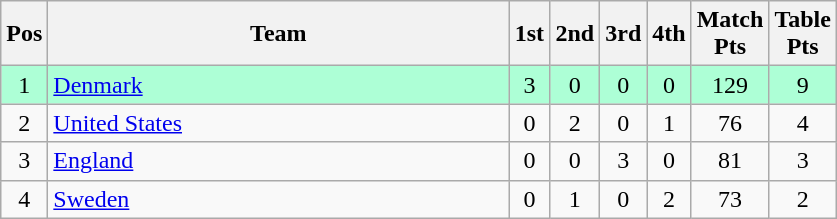<table class="wikitable" style="font-size: 100%">
<tr>
<th width=20>Pos</th>
<th width=300>Team</th>
<th width=20>1st</th>
<th width=20>2nd</th>
<th width=20>3rd</th>
<th width=20>4th</th>
<th width=20>Match Pts</th>
<th width=20>Table Pts</th>
</tr>
<tr align=center style="background: #ADFFD6;">
<td>1</td>
<td align="left"><a href='#'>Denmark</a></td>
<td>3</td>
<td>0</td>
<td>0</td>
<td>0</td>
<td>129</td>
<td>9</td>
</tr>
<tr align=center>
<td>2</td>
<td align="left"><a href='#'>United States</a></td>
<td>0</td>
<td>2</td>
<td>0</td>
<td>1</td>
<td>76</td>
<td>4</td>
</tr>
<tr align=center>
<td>3</td>
<td align="left"><a href='#'>England</a></td>
<td>0</td>
<td>0</td>
<td>3</td>
<td>0</td>
<td>81</td>
<td>3</td>
</tr>
<tr align=center>
<td>4</td>
<td align="left"><a href='#'>Sweden</a></td>
<td>0</td>
<td>1</td>
<td>0</td>
<td>2</td>
<td>73</td>
<td>2</td>
</tr>
</table>
